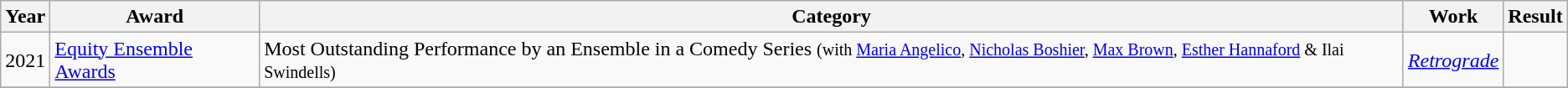<table class="wikitable">
<tr>
<th>Year</th>
<th>Award</th>
<th>Category</th>
<th>Work</th>
<th>Result</th>
</tr>
<tr>
<td>2021</td>
<td><a href='#'>Equity Ensemble Awards</a></td>
<td>Most Outstanding Performance by an Ensemble in a Comedy Series <small>(with <a href='#'>Maria Angelico</a>, <a href='#'>Nicholas Boshier</a>, <a href='#'>Max Brown</a>, <a href='#'>Esther Hannaford</a> & Ilai Swindells)</small></td>
<td><em><a href='#'>Retrograde</a></em></td>
<td></td>
</tr>
<tr>
</tr>
</table>
